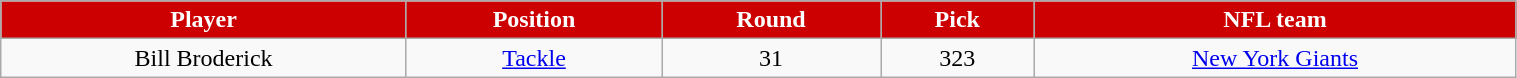<table class="wikitable" width="80%">
<tr align="center" style="background:#CC0000; color:white">
<td><strong>Player</strong></td>
<td><strong>Position</strong></td>
<td><strong>Round</strong></td>
<td><strong>Pick</strong></td>
<td><strong>NFL team</strong></td>
</tr>
<tr align="center">
<td>Bill Broderick</td>
<td><a href='#'>Tackle</a></td>
<td>31</td>
<td>323</td>
<td><a href='#'>New York Giants</a></td>
</tr>
</table>
